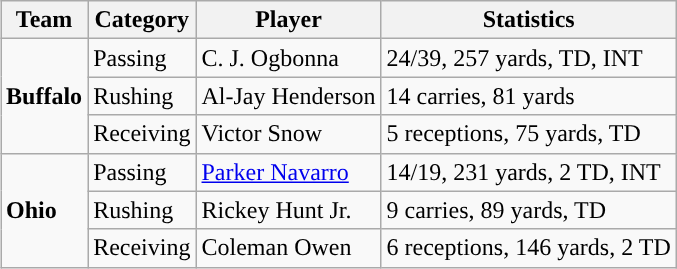<table class="wikitable" style="float: right;">
<tr>
<th>Team</th>
<th>Category</th>
<th>Player</th>
<th>Statistics</th>
</tr>
<tr>
<td rowspan=3><strong>Buffalo</strong></td>
<td>Passing</td>
<td>C. J. Ogbonna</td>
<td>24/39, 257 yards, TD, INT</td>
</tr>
<tr>
<td>Rushing</td>
<td>Al-Jay Henderson</td>
<td>14 carries, 81 yards</td>
</tr>
<tr>
<td>Receiving</td>
<td>Victor Snow</td>
<td>5 receptions, 75 yards, TD</td>
</tr>
<tr>
<td rowspan=3><strong>Ohio</strong></td>
<td>Passing</td>
<td><a href='#'>Parker Navarro</a></td>
<td>14/19, 231 yards, 2 TD, INT</td>
</tr>
<tr>
<td>Rushing</td>
<td>Rickey Hunt Jr.</td>
<td>9 carries, 89 yards, TD</td>
</tr>
<tr>
<td>Receiving</td>
<td>Coleman Owen</td>
<td>6 receptions, 146 yards, 2 TD</td>
</tr>
</table>
